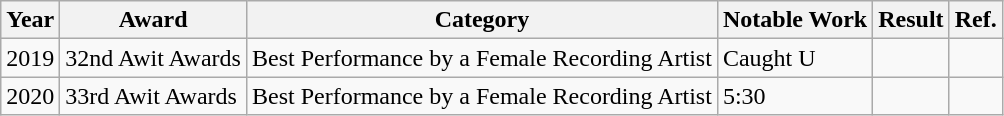<table class="wikitable">
<tr>
<th>Year</th>
<th>Award</th>
<th>Category</th>
<th>Notable Work</th>
<th>Result</th>
<th>Ref.</th>
</tr>
<tr>
<td>2019</td>
<td>32nd Awit Awards</td>
<td>Best Performance by a Female Recording Artist</td>
<td>Caught U</td>
<td></td>
<td></td>
</tr>
<tr>
<td>2020</td>
<td>33rd Awit Awards</td>
<td>Best Performance by a Female Recording Artist</td>
<td>5:30</td>
<td></td>
<td></td>
</tr>
</table>
